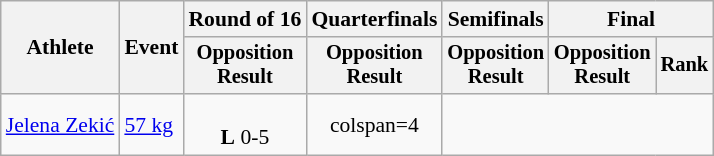<table class="wikitable" style="font-size:90%">
<tr>
<th rowspan="2">Athlete</th>
<th rowspan="2">Event</th>
<th>Round of 16</th>
<th>Quarterfinals</th>
<th>Semifinals</th>
<th colspan=2>Final</th>
</tr>
<tr style="font-size:95%">
<th>Opposition<br>Result</th>
<th>Opposition<br>Result</th>
<th>Opposition<br>Result</th>
<th>Opposition<br>Result</th>
<th>Rank</th>
</tr>
<tr align=center>
<td align=left><a href='#'>Jelena Zekić</a></td>
<td align=left><a href='#'>57 kg</a></td>
<td><br><strong>L</strong> 0-5 </td>
<td>colspan=4 </td>
</tr>
</table>
